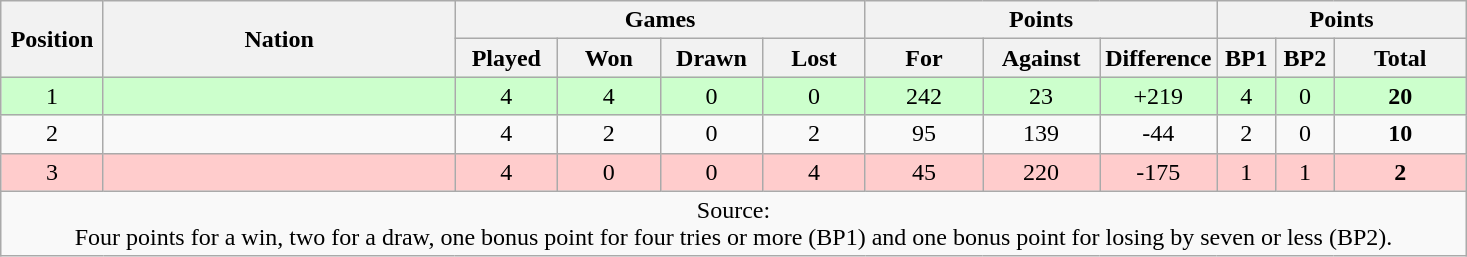<table class="wikitable" style="text-align:center">
<tr>
<th rowspan="2" style="width:7%;">Position</th>
<th rowspan="2" style="width:24%;">Nation</th>
<th colspan="4" style="width:30%;">Games</th>
<th colspan="3" style="width:32%;">Points</th>
<th colspan="4" style="width:18%;">Points</th>
</tr>
<tr>
<th style="width:7%;">Played</th>
<th style="width:7%;">Won</th>
<th style="width:7%;">Drawn</th>
<th style="width:7%;">Lost</th>
<th style="width:8%;">For</th>
<th style="width:8%;">Against</th>
<th style="width:8%;">Difference</th>
<th style="width:4%;">BP1</th>
<th style="width:4%;">BP2</th>
<th style="width:10%;">Total</th>
</tr>
<tr style="background:#cfc;">
<td>1</td>
<td align="left"></td>
<td>4</td>
<td>4</td>
<td>0</td>
<td>0</td>
<td>242</td>
<td>23</td>
<td>+219</td>
<td>4</td>
<td>0</td>
<td><strong>20</strong></td>
</tr>
<tr>
<td>2</td>
<td align="left"></td>
<td>4</td>
<td>2</td>
<td>0</td>
<td>2</td>
<td>95</td>
<td>139</td>
<td>-44</td>
<td>2</td>
<td>0</td>
<td><strong>10</strong></td>
</tr>
<tr style="background:#fcc;">
<td>3</td>
<td align="left"></td>
<td>4</td>
<td>0</td>
<td>0</td>
<td>4</td>
<td>45</td>
<td>220</td>
<td>-175</td>
<td>1</td>
<td>1</td>
<td><strong>2</strong></td>
</tr>
<tr>
<td colspan="100%" style="text-align:center;">Source:  <br>Four points for a win, two for a draw, one bonus point for four tries or more (BP1) and one bonus point for losing by seven or less (BP2).</td>
</tr>
</table>
